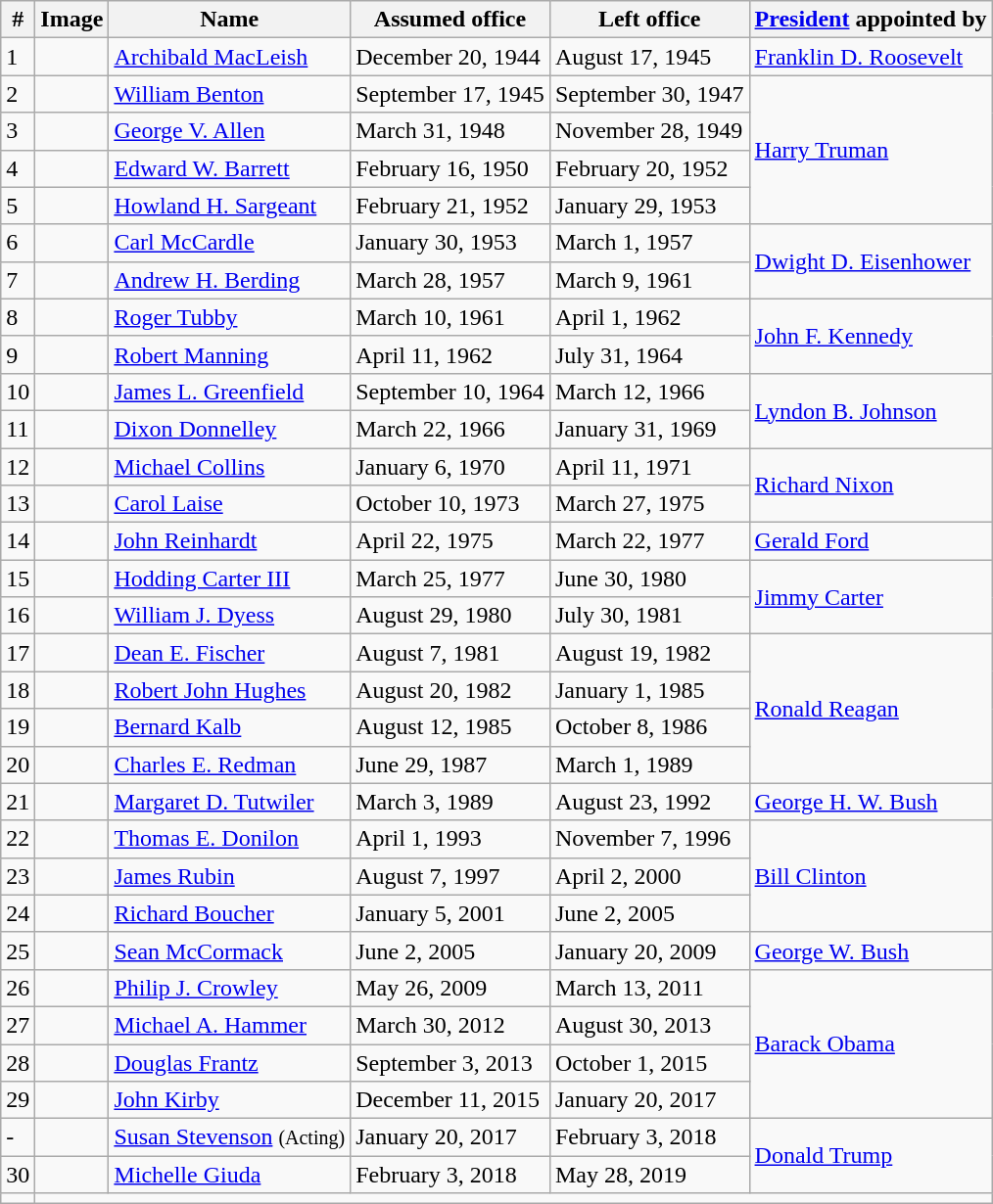<table class="wikitable">
<tr>
<th>#</th>
<th>Image</th>
<th>Name</th>
<th>Assumed office</th>
<th>Left office</th>
<th><a href='#'>President</a> appointed by</th>
</tr>
<tr>
<td>1</td>
<td></td>
<td><a href='#'>Archibald MacLeish</a></td>
<td>December 20, 1944</td>
<td>August 17, 1945</td>
<td><a href='#'>Franklin D. Roosevelt</a></td>
</tr>
<tr>
<td>2</td>
<td></td>
<td><a href='#'>William Benton</a></td>
<td>September 17, 1945</td>
<td>September 30, 1947</td>
<td rowspan=4><a href='#'>Harry Truman</a></td>
</tr>
<tr>
<td>3</td>
<td></td>
<td><a href='#'>George V. Allen</a></td>
<td>March 31, 1948</td>
<td>November 28, 1949</td>
</tr>
<tr>
<td>4</td>
<td></td>
<td><a href='#'>Edward W. Barrett</a></td>
<td>February 16, 1950</td>
<td>February 20, 1952</td>
</tr>
<tr>
<td>5</td>
<td></td>
<td><a href='#'>Howland H. Sargeant</a></td>
<td>February 21, 1952</td>
<td>January 29, 1953</td>
</tr>
<tr>
<td>6</td>
<td></td>
<td><a href='#'>Carl McCardle</a></td>
<td>January 30, 1953</td>
<td>March 1, 1957</td>
<td rowspan=2><a href='#'>Dwight D. Eisenhower</a></td>
</tr>
<tr>
<td>7</td>
<td></td>
<td><a href='#'>Andrew H. Berding</a></td>
<td>March 28, 1957</td>
<td>March 9, 1961</td>
</tr>
<tr>
<td>8</td>
<td></td>
<td><a href='#'>Roger Tubby</a></td>
<td>March 10, 1961</td>
<td>April 1, 1962</td>
<td rowspan=2><a href='#'>John F. Kennedy</a></td>
</tr>
<tr>
<td>9</td>
<td></td>
<td><a href='#'>Robert Manning</a></td>
<td>April 11, 1962</td>
<td>July 31, 1964</td>
</tr>
<tr>
<td>10</td>
<td></td>
<td><a href='#'>James L. Greenfield</a></td>
<td>September 10, 1964</td>
<td>March 12, 1966</td>
<td rowspan=2><a href='#'>Lyndon B. Johnson</a></td>
</tr>
<tr>
<td>11</td>
<td></td>
<td><a href='#'>Dixon Donnelley</a></td>
<td>March 22, 1966</td>
<td>January 31, 1969</td>
</tr>
<tr>
<td>12</td>
<td></td>
<td><a href='#'>Michael Collins</a></td>
<td>January 6, 1970</td>
<td>April 11, 1971</td>
<td rowspan=2><a href='#'>Richard Nixon</a></td>
</tr>
<tr>
<td>13</td>
<td></td>
<td><a href='#'>Carol Laise</a></td>
<td>October 10, 1973</td>
<td>March 27, 1975</td>
</tr>
<tr>
<td>14</td>
<td></td>
<td><a href='#'>John Reinhardt</a></td>
<td>April 22, 1975</td>
<td>March 22, 1977</td>
<td><a href='#'>Gerald Ford</a></td>
</tr>
<tr>
<td>15</td>
<td></td>
<td><a href='#'>Hodding Carter III</a></td>
<td>March 25, 1977</td>
<td>June 30, 1980</td>
<td rowspan=2><a href='#'>Jimmy Carter</a></td>
</tr>
<tr>
<td>16</td>
<td></td>
<td><a href='#'>William J. Dyess</a></td>
<td>August 29, 1980</td>
<td>July 30, 1981</td>
</tr>
<tr>
<td>17</td>
<td></td>
<td><a href='#'>Dean E. Fischer</a></td>
<td>August 7, 1981</td>
<td>August 19, 1982</td>
<td rowspan=4><a href='#'>Ronald Reagan</a></td>
</tr>
<tr>
<td>18</td>
<td></td>
<td><a href='#'>Robert John Hughes</a></td>
<td>August 20, 1982</td>
<td>January 1, 1985</td>
</tr>
<tr>
<td>19</td>
<td></td>
<td><a href='#'>Bernard Kalb</a></td>
<td>August 12, 1985</td>
<td>October 8, 1986</td>
</tr>
<tr>
<td>20</td>
<td></td>
<td><a href='#'>Charles E. Redman</a></td>
<td>June 29, 1987</td>
<td>March 1, 1989</td>
</tr>
<tr>
<td>21</td>
<td></td>
<td><a href='#'>Margaret D. Tutwiler</a></td>
<td>March 3, 1989</td>
<td>August 23, 1992</td>
<td><a href='#'>George H. W. Bush</a></td>
</tr>
<tr>
<td>22</td>
<td></td>
<td><a href='#'>Thomas E. Donilon</a></td>
<td>April 1, 1993</td>
<td>November 7, 1996</td>
<td rowspan=3><a href='#'>Bill Clinton</a></td>
</tr>
<tr>
<td>23</td>
<td></td>
<td><a href='#'>James Rubin</a></td>
<td>August 7, 1997</td>
<td>April 2, 2000</td>
</tr>
<tr>
<td>24</td>
<td></td>
<td><a href='#'>Richard Boucher</a></td>
<td>January 5, 2001</td>
<td>June 2, 2005</td>
</tr>
<tr>
<td>25</td>
<td></td>
<td><a href='#'>Sean McCormack</a></td>
<td>June 2, 2005</td>
<td>January 20, 2009</td>
<td><a href='#'>George W. Bush</a></td>
</tr>
<tr>
<td>26</td>
<td></td>
<td><a href='#'>Philip J. Crowley</a></td>
<td>May 26, 2009</td>
<td>March 13, 2011</td>
<td rowspan=4><a href='#'>Barack Obama</a></td>
</tr>
<tr>
<td>27</td>
<td></td>
<td><a href='#'>Michael A. Hammer</a></td>
<td>March 30, 2012</td>
<td>August 30, 2013</td>
</tr>
<tr>
<td>28</td>
<td></td>
<td><a href='#'>Douglas Frantz</a></td>
<td>September 3, 2013</td>
<td>October 1, 2015</td>
</tr>
<tr>
<td>29</td>
<td></td>
<td><a href='#'>John Kirby</a></td>
<td>December 11, 2015</td>
<td>January 20, 2017</td>
</tr>
<tr>
<td>-</td>
<td></td>
<td><a href='#'>Susan Stevenson</a> <small>(Acting)</small></td>
<td>January 20, 2017</td>
<td>February 3, 2018</td>
<td rowspan="2"><a href='#'>Donald Trump</a></td>
</tr>
<tr>
<td>30</td>
<td></td>
<td><a href='#'>Michelle Giuda</a></td>
<td>February 3, 2018</td>
<td>May 28, 2019</td>
</tr>
<tr>
<td></td>
<td colspan="5"> </td>
</tr>
</table>
